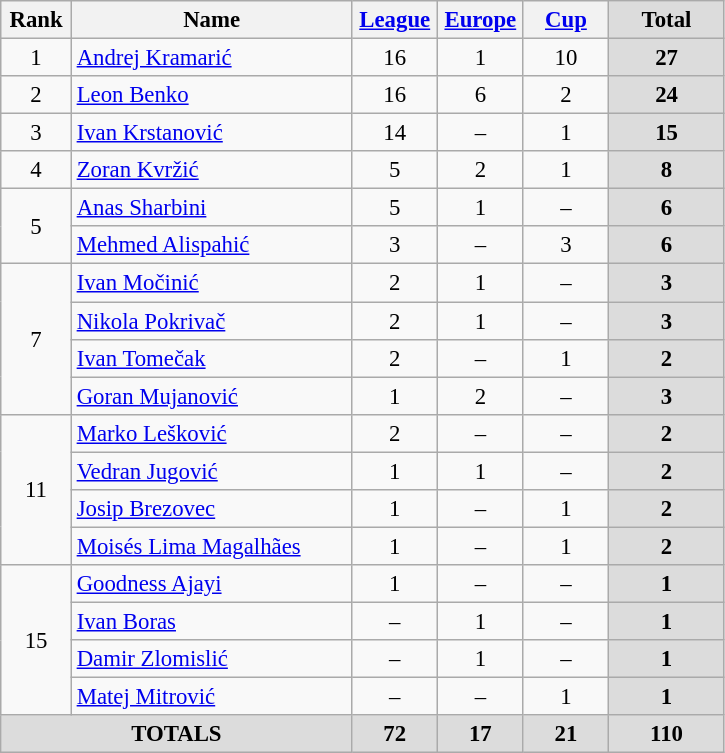<table class="wikitable" style="font-size: 95%; text-align: center;">
<tr>
<th width=40>Rank</th>
<th width=180>Name</th>
<th width=50><a href='#'>League</a></th>
<th width=50><a href='#'>Europe</a></th>
<th width=50><a href='#'>Cup</a></th>
<th width=70 style="background: #DCDCDC">Total</th>
</tr>
<tr>
<td rowspan=1>1</td>
<td style="text-align:left;"> <a href='#'>Andrej Kramarić</a></td>
<td>16</td>
<td>1</td>
<td>10</td>
<th style="background: #DCDCDC">27</th>
</tr>
<tr>
<td rowspan=1>2</td>
<td style="text-align:left;"> <a href='#'>Leon Benko</a></td>
<td>16</td>
<td>6</td>
<td>2</td>
<th style="background: #DCDCDC">24</th>
</tr>
<tr>
<td rowspan=1>3</td>
<td style="text-align:left;"> <a href='#'>Ivan Krstanović</a></td>
<td>14</td>
<td>–</td>
<td>1</td>
<th style="background: #DCDCDC">15</th>
</tr>
<tr>
<td rowspan=1>4</td>
<td style="text-align:left;"> <a href='#'>Zoran Kvržić</a></td>
<td>5</td>
<td>2</td>
<td>1</td>
<th style="background: #DCDCDC">8</th>
</tr>
<tr>
<td rowspan=2>5</td>
<td style="text-align:left;"> <a href='#'>Anas Sharbini</a></td>
<td>5</td>
<td>1</td>
<td>–</td>
<th style="background: #DCDCDC">6</th>
</tr>
<tr>
<td style="text-align:left;"> <a href='#'>Mehmed Alispahić</a></td>
<td>3</td>
<td>–</td>
<td>3</td>
<th style="background: #DCDCDC">6</th>
</tr>
<tr>
<td rowspan=4>7</td>
<td style="text-align:left;"> <a href='#'>Ivan Močinić</a></td>
<td>2</td>
<td>1</td>
<td>–</td>
<th style="background: #DCDCDC">3</th>
</tr>
<tr>
<td style="text-align:left;"> <a href='#'>Nikola Pokrivač</a></td>
<td>2</td>
<td>1</td>
<td>–</td>
<th style="background: #DCDCDC">3</th>
</tr>
<tr>
<td style="text-align:left;"> <a href='#'>Ivan Tomečak</a></td>
<td>2</td>
<td>–</td>
<td>1</td>
<th style="background: #DCDCDC">2</th>
</tr>
<tr>
<td style="text-align:left;"> <a href='#'>Goran Mujanović</a></td>
<td>1</td>
<td>2</td>
<td>–</td>
<th style="background: #DCDCDC">3</th>
</tr>
<tr>
<td rowspan=4>11</td>
<td style="text-align:left;"> <a href='#'>Marko Lešković</a></td>
<td>2</td>
<td>–</td>
<td>–</td>
<th style="background: #DCDCDC">2</th>
</tr>
<tr>
<td style="text-align:left;"> <a href='#'>Vedran Jugović</a></td>
<td>1</td>
<td>1</td>
<td>–</td>
<th style="background: #DCDCDC">2</th>
</tr>
<tr>
<td style="text-align:left;"> <a href='#'>Josip Brezovec</a></td>
<td>1</td>
<td>–</td>
<td>1</td>
<th style="background: #DCDCDC">2</th>
</tr>
<tr>
<td style="text-align:left;"> <a href='#'>Moisés Lima Magalhães</a></td>
<td>1</td>
<td>–</td>
<td>1</td>
<th style="background: #DCDCDC">2</th>
</tr>
<tr>
<td rowspan=4>15</td>
<td style="text-align:left;"> <a href='#'>Goodness Ajayi</a></td>
<td>1</td>
<td>–</td>
<td>–</td>
<th style="background: #DCDCDC">1</th>
</tr>
<tr>
<td style="text-align:left;"> <a href='#'>Ivan Boras</a></td>
<td>–</td>
<td>1</td>
<td>–</td>
<th style="background: #DCDCDC">1</th>
</tr>
<tr>
<td style="text-align:left;"> <a href='#'>Damir Zlomislić</a></td>
<td>–</td>
<td>1</td>
<td>–</td>
<th style="background: #DCDCDC">1</th>
</tr>
<tr>
<td style="text-align:left;"> <a href='#'>Matej Mitrović</a></td>
<td>–</td>
<td>–</td>
<td>1</td>
<th style="background: #DCDCDC">1</th>
</tr>
<tr>
<th colspan="2" align="center" style="background: #DCDCDC">TOTALS</th>
<th style="background: #DCDCDC">72</th>
<th style="background: #DCDCDC">17</th>
<th style="background: #DCDCDC">21</th>
<th style="background: #DCDCDC">110</th>
</tr>
</table>
